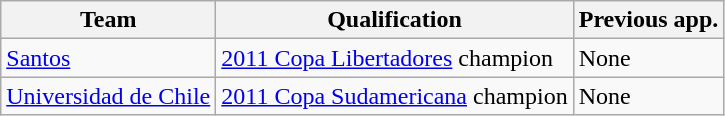<table class="wikitable">
<tr>
<th>Team</th>
<th>Qualification</th>
<th>Previous app.</th>
</tr>
<tr>
<td> <a href='#'>Santos</a></td>
<td><a href='#'>2011 Copa Libertadores</a> champion</td>
<td>None</td>
</tr>
<tr>
<td> <a href='#'>Universidad de Chile</a></td>
<td><a href='#'>2011 Copa Sudamericana</a> champion</td>
<td>None</td>
</tr>
</table>
